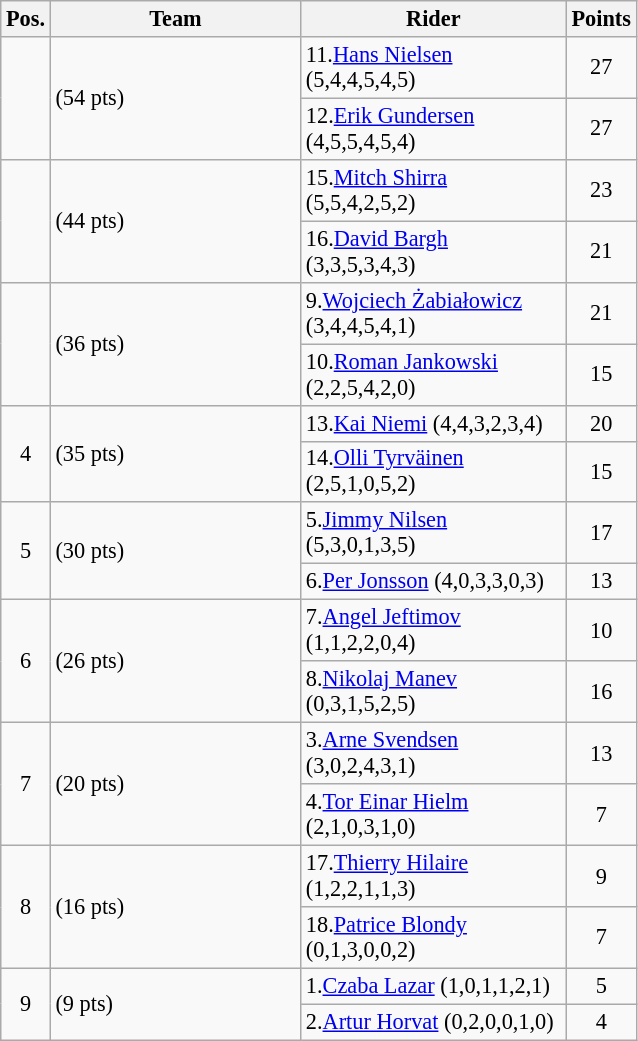<table class=wikitable style="font-size:93%;">
<tr>
<th width=25px>Pos.</th>
<th width=160px>Team</th>
<th width=170px>Rider</th>
<th width=40px>Points</th>
</tr>
<tr align=center >
<td rowspan=2 ></td>
<td rowspan=2 align=left> (54 pts)</td>
<td align=left>11.<a href='#'>Hans Nielsen</a> (5,4,4,5,4,5)</td>
<td>27</td>
</tr>
<tr align=center >
<td align=left>12.<a href='#'>Erik Gundersen</a> (4,5,5,4,5,4)</td>
<td>27</td>
</tr>
<tr align=center >
<td rowspan=2 ></td>
<td rowspan=2 align=left> (44 pts)</td>
<td align=left>15.<a href='#'>Mitch Shirra</a> (5,5,4,2,5,2)</td>
<td>23</td>
</tr>
<tr align=center >
<td align=left>16.<a href='#'>David Bargh</a> (3,3,5,3,4,3)</td>
<td>21</td>
</tr>
<tr align=center >
<td rowspan=2 ></td>
<td rowspan=2 align=left> (36 pts)</td>
<td align=left>9.<a href='#'>Wojciech Żabiałowicz</a> (3,4,4,5,4,1)</td>
<td>21</td>
</tr>
<tr align=center >
<td align=left>10.<a href='#'>Roman Jankowski</a> (2,2,5,4,2,0)</td>
<td>15</td>
</tr>
<tr align=center>
<td rowspan=2>4</td>
<td rowspan=2 align=left> (35 pts)</td>
<td align=left>13.<a href='#'>Kai Niemi</a> (4,4,3,2,3,4)</td>
<td>20</td>
</tr>
<tr align=center>
<td align=left>14.<a href='#'>Olli Tyrväinen</a> (2,5,1,0,5,2)</td>
<td>15</td>
</tr>
<tr align=center>
<td rowspan=2>5</td>
<td rowspan=2 align=left> (30 pts)</td>
<td align=left>5.<a href='#'>Jimmy Nilsen</a> (5,3,0,1,3,5)</td>
<td>17</td>
</tr>
<tr align=center>
<td align=left>6.<a href='#'>Per Jonsson</a> (4,0,3,3,0,3)</td>
<td>13</td>
</tr>
<tr align=center>
<td rowspan=2>6</td>
<td rowspan=2 align=left> (26 pts)</td>
<td align=left>7.<a href='#'>Angel Jeftimov</a> (1,1,2,2,0,4)</td>
<td>10</td>
</tr>
<tr align=center>
<td align=left>8.<a href='#'>Nikolaj Manev</a> (0,3,1,5,2,5)</td>
<td>16</td>
</tr>
<tr align=center>
<td rowspan=2>7</td>
<td rowspan=2 align=left> (20 pts)</td>
<td align=left>3.<a href='#'>Arne Svendsen</a> (3,0,2,4,3,1)</td>
<td>13</td>
</tr>
<tr align=center>
<td align=left>4.<a href='#'>Tor Einar Hielm</a> (2,1,0,3,1,0)</td>
<td>7</td>
</tr>
<tr align=center>
<td rowspan=2>8</td>
<td rowspan=2 align=left> (16 pts)</td>
<td align=left>17.<a href='#'>Thierry Hilaire</a> (1,2,2,1,1,3)</td>
<td>9</td>
</tr>
<tr align=center>
<td align=left>18.<a href='#'>Patrice Blondy</a> (0,1,3,0,0,2)</td>
<td>7</td>
</tr>
<tr align=center>
<td rowspan=2>9</td>
<td rowspan=2 align=left> (9 pts)</td>
<td align=left>1.<a href='#'>Czaba Lazar</a> (1,0,1,1,2,1)</td>
<td>5</td>
</tr>
<tr align=center>
<td align=left>2.<a href='#'>Artur Horvat</a> (0,2,0,0,1,0)</td>
<td>4</td>
</tr>
</table>
